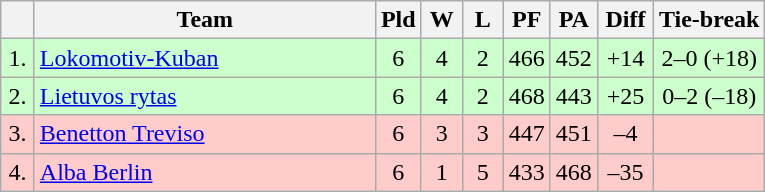<table class="wikitable" style="text-align:center">
<tr>
<th width=15></th>
<th width=220>Team</th>
<th width=20>Pld</th>
<th width=20>W</th>
<th width=20>L</th>
<th width=20>PF</th>
<th width=20>PA</th>
<th width=30>Diff</th>
<th>Tie-break</th>
</tr>
<tr style="background: #ccffcc;">
<td>1.</td>
<td align=left> <a href='#'>Lokomotiv-Kuban</a></td>
<td>6</td>
<td>4</td>
<td>2</td>
<td>466</td>
<td>452</td>
<td>+14</td>
<td>2–0 (+18)</td>
</tr>
<tr style="background: #ccffcc;">
<td>2.</td>
<td align=left> <a href='#'>Lietuvos rytas</a></td>
<td>6</td>
<td>4</td>
<td>2</td>
<td>468</td>
<td>443</td>
<td>+25</td>
<td>0–2 (–18)</td>
</tr>
<tr style="background:#ffcccc;">
<td>3.</td>
<td align=left> <a href='#'>Benetton Treviso</a></td>
<td>6</td>
<td>3</td>
<td>3</td>
<td>447</td>
<td>451</td>
<td>–4</td>
<td></td>
</tr>
<tr style="background:#ffcccc;">
<td>4.</td>
<td align=left> <a href='#'>Alba Berlin</a></td>
<td>6</td>
<td>1</td>
<td>5</td>
<td>433</td>
<td>468</td>
<td>–35</td>
<td></td>
</tr>
</table>
